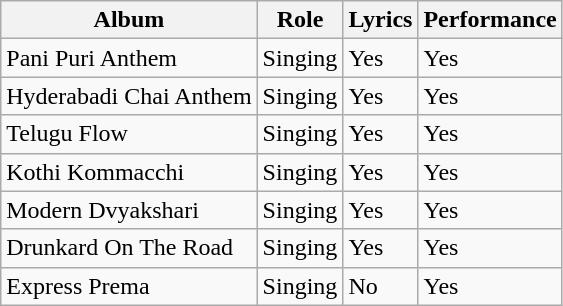<table class="wikitable">
<tr>
<th>Album</th>
<th>Role</th>
<th>Lyrics</th>
<th>Performance</th>
</tr>
<tr>
<td>Pani Puri Anthem</td>
<td>Singing</td>
<td>Yes</td>
<td>Yes</td>
</tr>
<tr>
<td>Hyderabadi Chai Anthem</td>
<td>Singing</td>
<td>Yes</td>
<td>Yes</td>
</tr>
<tr>
<td>Telugu Flow</td>
<td>Singing</td>
<td>Yes</td>
<td>Yes</td>
</tr>
<tr>
<td>Kothi Kommacchi</td>
<td>Singing</td>
<td>Yes</td>
<td>Yes</td>
</tr>
<tr>
<td>Modern Dvyakshari</td>
<td>Singing</td>
<td>Yes</td>
<td>Yes</td>
</tr>
<tr>
<td>Drunkard On The Road</td>
<td>Singing</td>
<td>Yes</td>
<td>Yes</td>
</tr>
<tr>
<td>Express Prema</td>
<td>Singing</td>
<td>No</td>
<td>Yes</td>
</tr>
</table>
